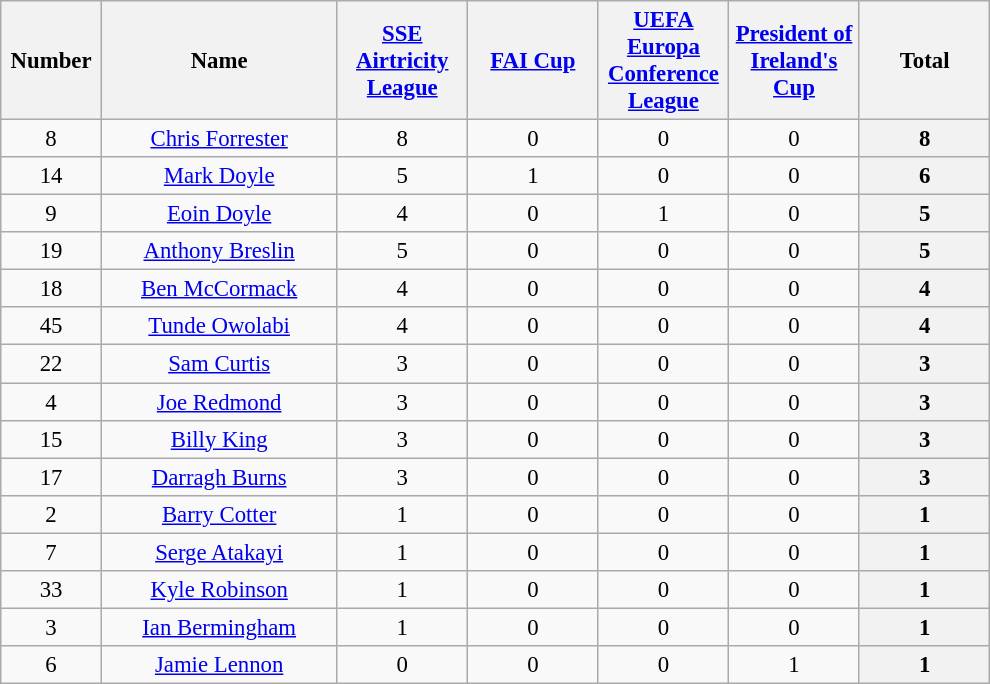<table class="wikitable" style="font-size: 95%; text-align: center;">
<tr>
<th width=60>Number</th>
<th width=150>Name</th>
<th width=80><a href='#'>SSE Airtricity League</a></th>
<th width=80><a href='#'>FAI Cup</a></th>
<th width=80><a href='#'>UEFA Europa Conference League</a></th>
<th width=80><a href='#'>President of Ireland's Cup</a></th>
<th width=80>Total</th>
</tr>
<tr>
<td>8</td>
<td><a href='#'>Chris Forrester</a></td>
<td>8 </td>
<td>0 </td>
<td>0 </td>
<td>0 </td>
<th>8 </th>
</tr>
<tr>
<td>14</td>
<td><a href='#'>Mark Doyle</a></td>
<td>5 </td>
<td>1 </td>
<td>0 </td>
<td>0 </td>
<th>6 </th>
</tr>
<tr>
<td>9</td>
<td><a href='#'>Eoin Doyle</a></td>
<td>4 </td>
<td>0 </td>
<td>1 </td>
<td>0 </td>
<th>5 </th>
</tr>
<tr>
<td>19</td>
<td><a href='#'>Anthony Breslin</a></td>
<td>5 </td>
<td>0 </td>
<td>0 </td>
<td>0 </td>
<th>5 </th>
</tr>
<tr>
<td>18</td>
<td><a href='#'>Ben McCormack</a></td>
<td>4 </td>
<td>0 </td>
<td>0 </td>
<td>0 </td>
<th>4 </th>
</tr>
<tr>
<td>45</td>
<td><a href='#'>Tunde Owolabi</a></td>
<td>4 </td>
<td>0 </td>
<td>0 </td>
<td>0 </td>
<th>4 </th>
</tr>
<tr>
<td>22</td>
<td><a href='#'>Sam Curtis</a></td>
<td>3 </td>
<td>0 </td>
<td>0 </td>
<td>0 </td>
<th>3 </th>
</tr>
<tr>
<td>4</td>
<td><a href='#'>Joe Redmond</a></td>
<td>3 </td>
<td>0 </td>
<td>0 </td>
<td>0 </td>
<th>3 </th>
</tr>
<tr>
<td>15</td>
<td><a href='#'>Billy King</a></td>
<td>3 </td>
<td>0 </td>
<td>0 </td>
<td>0 </td>
<th>3 </th>
</tr>
<tr>
<td>17</td>
<td><a href='#'>Darragh Burns</a></td>
<td>3 </td>
<td>0 </td>
<td>0 </td>
<td>0 </td>
<th>3 </th>
</tr>
<tr>
<td>2</td>
<td><a href='#'>Barry Cotter</a></td>
<td>1 </td>
<td>0 </td>
<td>0 </td>
<td>0 </td>
<th>1 </th>
</tr>
<tr>
<td>7</td>
<td><a href='#'>Serge Atakayi</a></td>
<td>1 </td>
<td>0 </td>
<td>0 </td>
<td>0 </td>
<th>1 </th>
</tr>
<tr>
<td>33</td>
<td><a href='#'>Kyle Robinson</a></td>
<td>1 </td>
<td>0 </td>
<td>0 </td>
<td>0 </td>
<th>1</th>
</tr>
<tr>
<td>3</td>
<td><a href='#'>Ian Bermingham</a></td>
<td>1 </td>
<td>0 </td>
<td>0 </td>
<td>0 </td>
<th>1 </th>
</tr>
<tr>
<td>6</td>
<td><a href='#'>Jamie Lennon</a></td>
<td>0 </td>
<td>0 </td>
<td>0 </td>
<td>1 </td>
<th>1 </th>
</tr>
</table>
